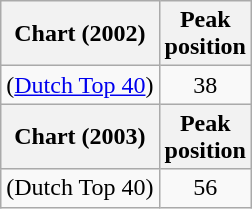<table class="wikitable">
<tr>
<th align="center">Chart (2002)</th>
<th align="center">Peak<br>position</th>
</tr>
<tr>
<td> (<a href='#'>Dutch Top 40</a>)</td>
<td align="center">38</td>
</tr>
<tr>
<th align="center">Chart (2003)</th>
<th align="center">Peak<br>position</th>
</tr>
<tr>
<td> (Dutch Top 40)</td>
<td align="center">56</td>
</tr>
</table>
